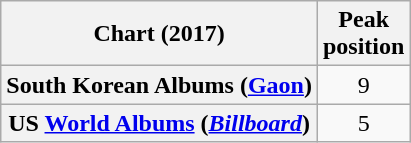<table class="wikitable plainrowheaders" style="text-align:center">
<tr>
<th scope="col">Chart (2017)</th>
<th scope="col">Peak<br> position</th>
</tr>
<tr>
<th scope="row">South Korean Albums (<a href='#'>Gaon</a>)</th>
<td>9</td>
</tr>
<tr>
<th scope="row">US <a href='#'>World Albums</a> (<em><a href='#'>Billboard</a></em>)</th>
<td>5</td>
</tr>
</table>
